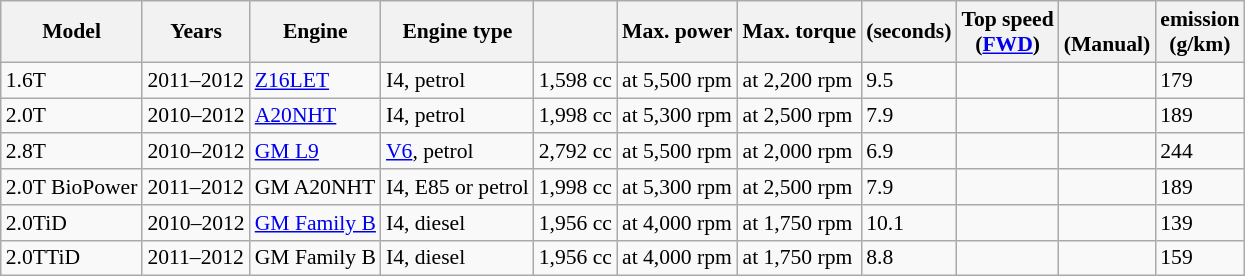<table class="wikitable sortable" style="text-align:left; font-size:90%;">
<tr>
<th>Model</th>
<th>Years</th>
<th>Engine</th>
<th>Engine type</th>
<th></th>
<th>Max. power</th>
<th>Max. torque</th>
<th> (seconds)</th>
<th>Top speed<br>(<a href='#'>FWD</a>)</th>
<th><br>(Manual)</th>
<th> emission<br>(g/km)</th>
</tr>
<tr>
<td>1.6T</td>
<td>2011–2012</td>
<td><a href='#'>Z16LET</a></td>
<td>I4, petrol</td>
<td>1,598 cc</td>
<td> at 5,500 rpm</td>
<td> at 2,200 rpm</td>
<td>9.5</td>
<td></td>
<td></td>
<td>179</td>
</tr>
<tr>
<td>2.0T</td>
<td>2010–2012</td>
<td><a href='#'>A20NHT</a></td>
<td>I4, petrol</td>
<td>1,998 cc</td>
<td> at 5,300 rpm</td>
<td> at 2,500 rpm</td>
<td>7.9</td>
<td></td>
<td></td>
<td>189</td>
</tr>
<tr>
<td>2.8T</td>
<td>2010–2012</td>
<td><a href='#'>GM L9</a></td>
<td><a href='#'>V6</a>, petrol</td>
<td>2,792 cc</td>
<td> at 5,500 rpm</td>
<td> at 2,000 rpm</td>
<td>6.9</td>
<td></td>
<td></td>
<td>244</td>
</tr>
<tr>
<td>2.0T BioPower</td>
<td>2011–2012</td>
<td>GM A20NHT</td>
<td>I4, E85 or petrol</td>
<td>1,998 cc</td>
<td> at 5,300 rpm</td>
<td> at 2,500 rpm</td>
<td>7.9</td>
<td></td>
<td></td>
<td>189</td>
</tr>
<tr>
<td>2.0TiD</td>
<td>2010–2012</td>
<td><a href='#'>GM Family B</a></td>
<td>I4, diesel</td>
<td>1,956 cc</td>
<td> at 4,000 rpm</td>
<td> at 1,750 rpm</td>
<td>10.1</td>
<td></td>
<td></td>
<td>139</td>
</tr>
<tr>
<td>2.0TTiD</td>
<td>2011–2012</td>
<td>GM Family B</td>
<td>I4, diesel</td>
<td>1,956 cc</td>
<td> at 4,000 rpm</td>
<td> at 1,750 rpm</td>
<td>8.8</td>
<td></td>
<td></td>
<td>159</td>
</tr>
</table>
